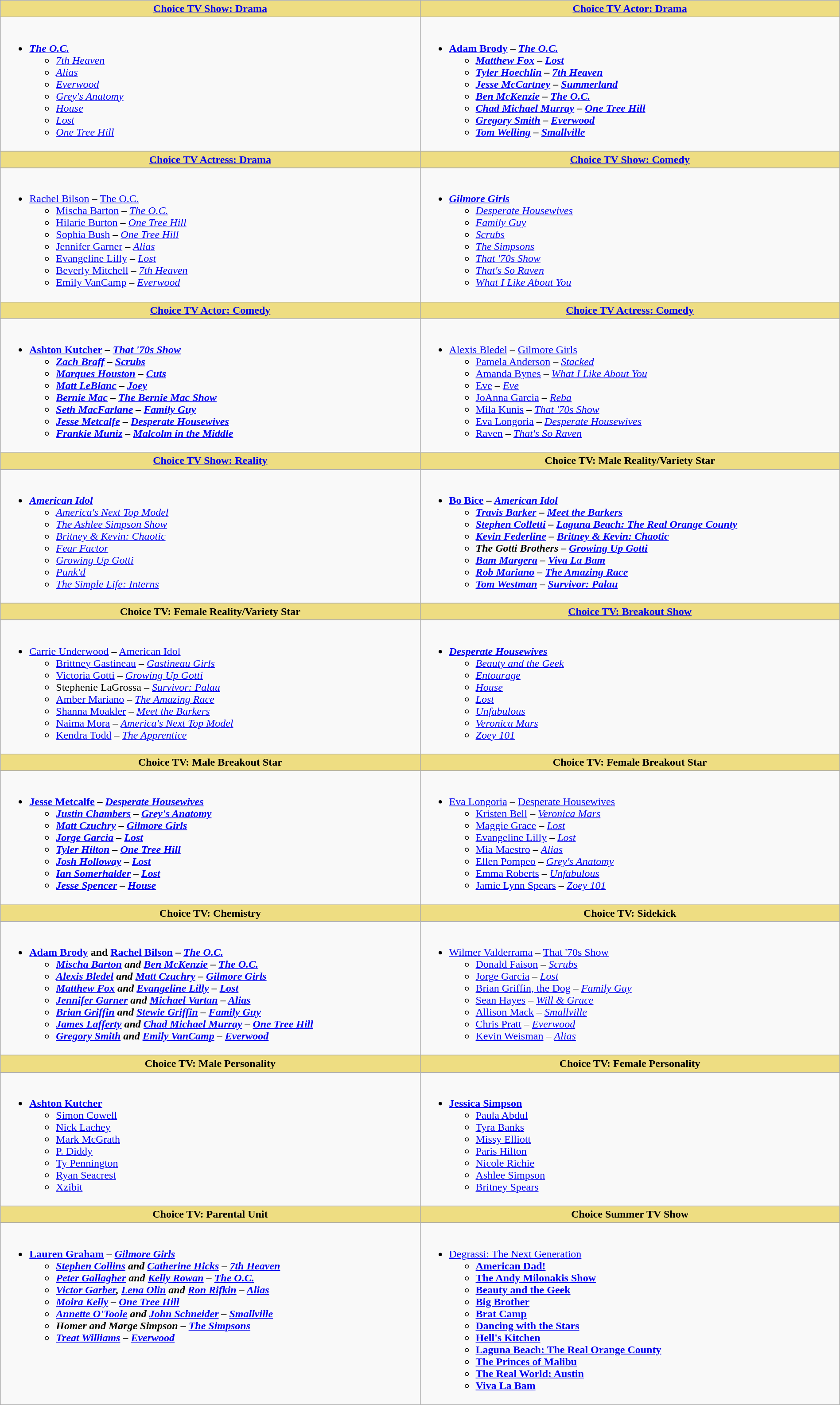<table class="wikitable" style="width:100%">
<tr>
<th style="background:#EEDD82; width:50%"><a href='#'>Choice TV Show: Drama</a></th>
<th style="background:#EEDD82; width:50%"><a href='#'>Choice TV Actor: Drama</a></th>
</tr>
<tr>
<td valign="top"><br><ul><li><strong><em><a href='#'>The O.C.</a></em></strong><ul><li><em><a href='#'>7th Heaven</a></em></li><li><em><a href='#'>Alias</a></em></li><li><em><a href='#'>Everwood</a></em></li><li><em><a href='#'>Grey's Anatomy</a></em></li><li><em><a href='#'>House</a></em></li><li><em><a href='#'>Lost</a></em></li><li><em><a href='#'>One Tree Hill</a></em></li></ul></li></ul></td>
<td valign="top"><br><ul><li><strong><a href='#'>Adam Brody</a> – <em><a href='#'>The O.C.</a><strong><em><ul><li><a href='#'>Matthew Fox</a> – </em><a href='#'>Lost</a><em></li><li><a href='#'>Tyler Hoechlin</a> – </em><a href='#'>7th Heaven</a><em></li><li><a href='#'>Jesse McCartney</a> – </em><a href='#'>Summerland</a><em></li><li><a href='#'>Ben McKenzie</a> – </em><a href='#'>The O.C.</a><em></li><li><a href='#'>Chad Michael Murray</a> – </em><a href='#'>One Tree Hill</a><em></li><li><a href='#'>Gregory Smith</a> – </em><a href='#'>Everwood</a><em></li><li><a href='#'>Tom Welling</a> – </em><a href='#'>Smallville</a><em></li></ul></li></ul></td>
</tr>
<tr>
<th style="background:#EEDD82; width:50%"><a href='#'>Choice TV Actress: Drama</a></th>
<th style="background:#EEDD82; width:50%"><a href='#'>Choice TV Show: Comedy</a></th>
</tr>
<tr>
<td valign="top"><br><ul><li></strong><a href='#'>Rachel Bilson</a> – </em><a href='#'>The O.C.</a></em></strong><ul><li><a href='#'>Mischa Barton</a> – <em><a href='#'>The O.C.</a></em></li><li><a href='#'>Hilarie Burton</a> – <em><a href='#'>One Tree Hill</a></em></li><li><a href='#'>Sophia Bush</a> – <em><a href='#'>One Tree Hill</a></em></li><li><a href='#'>Jennifer Garner</a> – <em><a href='#'>Alias</a></em></li><li><a href='#'>Evangeline Lilly</a> – <em><a href='#'>Lost</a></em></li><li><a href='#'>Beverly Mitchell</a> – <em><a href='#'>7th Heaven</a></em></li><li><a href='#'>Emily VanCamp</a> – <em><a href='#'>Everwood</a></em></li></ul></li></ul></td>
<td valign="top"><br><ul><li><strong><em><a href='#'>Gilmore Girls</a></em></strong><ul><li><em><a href='#'>Desperate Housewives</a></em></li><li><em><a href='#'>Family Guy</a></em></li><li><em><a href='#'>Scrubs</a></em></li><li><em><a href='#'>The Simpsons</a></em></li><li><em><a href='#'>That '70s Show</a></em></li><li><em><a href='#'>That's So Raven</a></em></li><li><em><a href='#'>What I Like About You</a></em></li></ul></li></ul></td>
</tr>
<tr>
<th style="background:#EEDD82; width:50%"><a href='#'>Choice TV Actor: Comedy</a></th>
<th style="background:#EEDD82; width:50%"><a href='#'>Choice TV Actress: Comedy</a></th>
</tr>
<tr>
<td valign="top"><br><ul><li><strong><a href='#'>Ashton Kutcher</a> – <em><a href='#'>That '70s Show</a><strong><em><ul><li><a href='#'>Zach Braff</a> – </em><a href='#'>Scrubs</a><em></li><li><a href='#'>Marques Houston</a> – </em><a href='#'>Cuts</a><em></li><li><a href='#'>Matt LeBlanc</a> – </em><a href='#'>Joey</a><em></li><li><a href='#'>Bernie Mac</a> – </em><a href='#'>The Bernie Mac Show</a><em></li><li><a href='#'>Seth MacFarlane</a> – </em><a href='#'>Family Guy</a><em></li><li><a href='#'>Jesse Metcalfe</a> – </em><a href='#'>Desperate Housewives</a><em></li><li><a href='#'>Frankie Muniz</a> – </em><a href='#'>Malcolm in the Middle</a><em></li></ul></li></ul></td>
<td valign="top"><br><ul><li></strong><a href='#'>Alexis Bledel</a> – </em><a href='#'>Gilmore Girls</a></em></strong><ul><li><a href='#'>Pamela Anderson</a> – <em><a href='#'>Stacked</a></em></li><li><a href='#'>Amanda Bynes</a> – <em><a href='#'>What I Like About You</a></em></li><li><a href='#'>Eve</a> – <em><a href='#'>Eve</a></em></li><li><a href='#'>JoAnna Garcia</a> – <em><a href='#'>Reba</a></em></li><li><a href='#'>Mila Kunis</a> – <em><a href='#'>That '70s Show</a></em></li><li><a href='#'>Eva Longoria</a> – <em><a href='#'>Desperate Housewives</a></em></li><li><a href='#'>Raven</a> – <em><a href='#'>That's So Raven</a></em></li></ul></li></ul></td>
</tr>
<tr>
<th style="background:#EEDD82; width:50%"><a href='#'>Choice TV Show: Reality</a></th>
<th style="background:#EEDD82; width:50%">Choice TV: Male Reality/Variety Star</th>
</tr>
<tr>
<td valign="top"><br><ul><li><strong><em><a href='#'>American Idol</a></em></strong><ul><li><em><a href='#'>America's Next Top Model</a></em></li><li><em><a href='#'>The Ashlee Simpson Show</a></em></li><li><em><a href='#'>Britney & Kevin: Chaotic</a></em></li><li><em><a href='#'>Fear Factor</a></em></li><li><em><a href='#'>Growing Up Gotti</a></em></li><li><em><a href='#'>Punk'd</a></em></li><li><em><a href='#'>The Simple Life: Interns</a></em></li></ul></li></ul></td>
<td valign="top"><br><ul><li><strong><a href='#'>Bo Bice</a> – <em><a href='#'>American Idol</a><strong><em><ul><li><a href='#'>Travis Barker</a> – </em><a href='#'>Meet the Barkers</a><em></li><li><a href='#'>Stephen Colletti</a> – </em><a href='#'>Laguna Beach: The Real Orange County</a><em></li><li><a href='#'>Kevin Federline</a> – </em><a href='#'>Britney & Kevin: Chaotic</a><em></li><li>The Gotti Brothers – </em><a href='#'>Growing Up Gotti</a><em></li><li><a href='#'>Bam Margera</a> – </em><a href='#'>Viva La Bam</a><em></li><li><a href='#'>Rob Mariano</a> – </em><a href='#'>The Amazing Race</a><em></li><li><a href='#'>Tom Westman</a> – </em><a href='#'>Survivor: Palau</a><em></li></ul></li></ul></td>
</tr>
<tr>
<th style="background:#EEDD82; width:50%">Choice TV: Female Reality/Variety Star</th>
<th style="background:#EEDD82; width:50%"><a href='#'>Choice TV: Breakout Show</a></th>
</tr>
<tr>
<td valign="top"><br><ul><li></strong><a href='#'>Carrie Underwood</a> – </em><a href='#'>American Idol</a></em></strong><ul><li><a href='#'>Brittney Gastineau</a> – <em><a href='#'>Gastineau Girls</a></em></li><li><a href='#'>Victoria Gotti</a> – <em><a href='#'>Growing Up Gotti</a></em></li><li>Stephenie LaGrossa – <em><a href='#'>Survivor: Palau</a></em></li><li><a href='#'>Amber Mariano</a> – <em><a href='#'>The Amazing Race</a></em></li><li><a href='#'>Shanna Moakler</a> – <em><a href='#'>Meet the Barkers</a></em></li><li><a href='#'>Naima Mora</a> – <em><a href='#'>America's Next Top Model</a></em></li><li><a href='#'>Kendra Todd</a> – <em><a href='#'>The Apprentice</a></em></li></ul></li></ul></td>
<td valign="top"><br><ul><li><strong><em><a href='#'>Desperate Housewives</a></em></strong><ul><li><em><a href='#'>Beauty and the Geek</a></em></li><li><em><a href='#'>Entourage</a></em></li><li><em><a href='#'>House</a></em></li><li><em><a href='#'>Lost</a></em></li><li><em><a href='#'>Unfabulous</a></em></li><li><em><a href='#'>Veronica Mars</a></em></li><li><em><a href='#'>Zoey 101</a></em></li></ul></li></ul></td>
</tr>
<tr>
<th style="background:#EEDD82; width:50%">Choice TV: Male Breakout Star</th>
<th style="background:#EEDD82; width:50%">Choice TV: Female Breakout Star</th>
</tr>
<tr>
<td valign="top"><br><ul><li><strong><a href='#'>Jesse Metcalfe</a> – <em><a href='#'>Desperate Housewives</a><strong><em><ul><li><a href='#'>Justin Chambers</a> – </em><a href='#'>Grey's Anatomy</a><em></li><li><a href='#'>Matt Czuchry</a> – </em><a href='#'>Gilmore Girls</a><em></li><li><a href='#'>Jorge Garcia</a> – </em><a href='#'>Lost</a><em></li><li><a href='#'>Tyler Hilton</a> – </em><a href='#'>One Tree Hill</a><em></li><li><a href='#'>Josh Holloway</a> – </em><a href='#'>Lost</a><em></li><li><a href='#'>Ian Somerhalder</a> – </em><a href='#'>Lost</a><em></li><li><a href='#'>Jesse Spencer</a> – </em><a href='#'>House</a><em></li></ul></li></ul></td>
<td valign="top"><br><ul><li></strong><a href='#'>Eva Longoria</a> – </em><a href='#'>Desperate Housewives</a></em></strong><ul><li><a href='#'>Kristen Bell</a> – <em><a href='#'>Veronica Mars</a></em></li><li><a href='#'>Maggie Grace</a> – <em><a href='#'>Lost</a></em></li><li><a href='#'>Evangeline Lilly</a> – <em><a href='#'>Lost</a></em></li><li><a href='#'>Mia Maestro</a> – <em><a href='#'>Alias</a></em></li><li><a href='#'>Ellen Pompeo</a> – <em><a href='#'>Grey's Anatomy</a></em></li><li><a href='#'>Emma Roberts</a> – <em><a href='#'>Unfabulous</a></em></li><li><a href='#'>Jamie Lynn Spears</a> – <em><a href='#'>Zoey 101</a></em></li></ul></li></ul></td>
</tr>
<tr>
<th style="background:#EEDD82; width:50%">Choice TV: Chemistry</th>
<th style="background:#EEDD82; width:50%">Choice TV: Sidekick</th>
</tr>
<tr>
<td valign="top"><br><ul><li><strong><a href='#'>Adam Brody</a> and <a href='#'>Rachel Bilson</a> – <em><a href='#'>The O.C.</a><strong><em><ul><li><a href='#'>Mischa Barton</a> and <a href='#'>Ben McKenzie</a> – </em><a href='#'>The O.C.</a><em></li><li><a href='#'>Alexis Bledel</a> and <a href='#'>Matt Czuchry</a> – </em><a href='#'>Gilmore Girls</a><em></li><li><a href='#'>Matthew Fox</a> and <a href='#'>Evangeline Lilly</a> – </em><a href='#'>Lost</a><em></li><li><a href='#'>Jennifer Garner</a> and <a href='#'>Michael Vartan</a> – </em><a href='#'>Alias</a><em></li><li><a href='#'>Brian Griffin</a> and <a href='#'>Stewie Griffin</a> – </em><a href='#'>Family Guy</a><em></li><li><a href='#'>James Lafferty</a> and <a href='#'>Chad Michael Murray</a> – </em><a href='#'>One Tree Hill</a><em></li><li><a href='#'>Gregory Smith</a> and <a href='#'>Emily VanCamp</a> – </em><a href='#'>Everwood</a><em></li></ul></li></ul></td>
<td valign="top"><br><ul><li></strong><a href='#'>Wilmer Valderrama</a> – </em><a href='#'>That '70s Show</a></em></strong><ul><li><a href='#'>Donald Faison</a> – <em><a href='#'>Scrubs</a></em></li><li><a href='#'>Jorge Garcia</a> – <em><a href='#'>Lost</a></em></li><li><a href='#'>Brian Griffin, the Dog</a> – <em><a href='#'>Family Guy</a></em></li><li><a href='#'>Sean Hayes</a> – <em><a href='#'>Will & Grace</a></em></li><li><a href='#'>Allison Mack</a> – <em><a href='#'>Smallville</a></em></li><li><a href='#'>Chris Pratt</a> – <em><a href='#'>Everwood</a></em></li><li><a href='#'>Kevin Weisman</a> – <em><a href='#'>Alias</a></em></li></ul></li></ul></td>
</tr>
<tr>
<th style="background:#EEDD82; width:50%">Choice TV: Male Personality</th>
<th style="background:#EEDD82; width:50%">Choice TV: Female Personality</th>
</tr>
<tr>
<td valign="top"><br><ul><li><strong><a href='#'>Ashton Kutcher</a></strong><ul><li><a href='#'>Simon Cowell</a></li><li><a href='#'>Nick Lachey</a></li><li><a href='#'>Mark McGrath</a></li><li><a href='#'>P. Diddy</a></li><li><a href='#'>Ty Pennington</a></li><li><a href='#'>Ryan Seacrest</a></li><li><a href='#'>Xzibit</a></li></ul></li></ul></td>
<td valign="top"><br><ul><li><strong><a href='#'>Jessica Simpson</a></strong><ul><li><a href='#'>Paula Abdul</a></li><li><a href='#'>Tyra Banks</a></li><li><a href='#'>Missy Elliott</a></li><li><a href='#'>Paris Hilton</a></li><li><a href='#'>Nicole Richie</a></li><li><a href='#'>Ashlee Simpson</a></li><li><a href='#'>Britney Spears</a></li></ul></li></ul></td>
</tr>
<tr>
<th style="background:#EEDD82; width:50%">Choice TV: Parental Unit</th>
<th style="background:#EEDD82; width:50%">Choice Summer TV Show</th>
</tr>
<tr>
<td valign="top"><br><ul><li><strong><a href='#'>Lauren Graham</a> – <em><a href='#'>Gilmore Girls</a><strong><em><ul><li><a href='#'>Stephen Collins</a> and <a href='#'>Catherine Hicks</a> – </em><a href='#'>7th Heaven</a><em></li><li><a href='#'>Peter Gallagher</a> and <a href='#'>Kelly Rowan</a> – </em><a href='#'>The O.C.</a><em></li><li><a href='#'>Victor Garber</a>, <a href='#'>Lena Olin</a> and <a href='#'>Ron Rifkin</a> – </em><a href='#'>Alias</a><em></li><li><a href='#'>Moira Kelly</a> – </em><a href='#'>One Tree Hill</a><em></li><li><a href='#'>Annette O'Toole</a> and <a href='#'>John Schneider</a> – </em><a href='#'>Smallville</a><em></li><li>Homer and Marge Simpson – </em><a href='#'>The Simpsons</a><em></li><li><a href='#'>Treat Williams</a> – </em><a href='#'>Everwood</a><em></li></ul></li></ul></td>
<td valign="top"><br><ul><li></em></strong><a href='#'>Degrassi: The Next Generation</a><strong><em><ul><li></em><a href='#'>American Dad!</a><em></li><li></em><a href='#'>The Andy Milonakis Show</a><em></li><li></em><a href='#'>Beauty and the Geek</a><em></li><li></em><a href='#'>Big Brother</a><em></li><li></em><a href='#'>Brat Camp</a><em></li><li></em><a href='#'>Dancing with the Stars</a><em></li><li></em><a href='#'>Hell's Kitchen</a><em></li><li></em><a href='#'>Laguna Beach: The Real Orange County</a><em></li><li></em><a href='#'>The Princes of Malibu</a><em></li><li></em><a href='#'>The Real World: Austin</a><em></li><li></em><a href='#'>Viva La Bam</a><em></li></ul></li></ul></td>
</tr>
</table>
